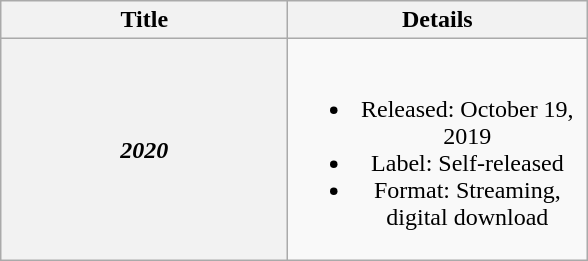<table class="wikitable plainrowheaders" style="text-align:center;">
<tr>
<th scope="col" style="width:11.5em;">Title</th>
<th scope="col" style="width:12em;">Details</th>
</tr>
<tr>
<th scope="row"><em>2020</em></th>
<td><br><ul><li>Released: October 19, 2019</li><li>Label: Self-released</li><li>Format: Streaming, digital download</li></ul></td>
</tr>
</table>
